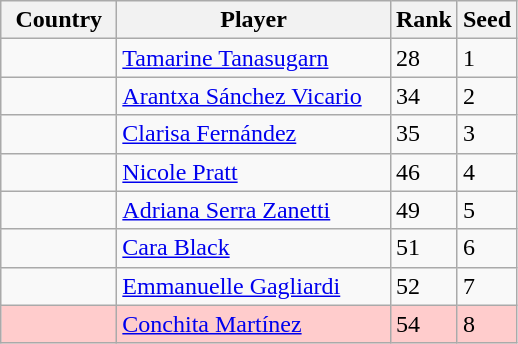<table class="sortable wikitable">
<tr>
<th width="70">Country</th>
<th width="175">Player</th>
<th>Rank</th>
<th>Seed</th>
</tr>
<tr>
<td></td>
<td><a href='#'>Tamarine Tanasugarn</a></td>
<td>28</td>
<td>1</td>
</tr>
<tr>
<td></td>
<td><a href='#'>Arantxa Sánchez Vicario</a></td>
<td>34</td>
<td>2</td>
</tr>
<tr>
<td></td>
<td><a href='#'>Clarisa Fernández</a></td>
<td>35</td>
<td>3</td>
</tr>
<tr>
<td></td>
<td><a href='#'>Nicole Pratt</a></td>
<td>46</td>
<td>4</td>
</tr>
<tr>
<td></td>
<td><a href='#'>Adriana Serra Zanetti</a></td>
<td>49</td>
<td>5</td>
</tr>
<tr>
<td></td>
<td><a href='#'>Cara Black</a></td>
<td>51</td>
<td>6</td>
</tr>
<tr>
<td></td>
<td><a href='#'>Emmanuelle Gagliardi</a></td>
<td>52</td>
<td>7</td>
</tr>
<tr style="background:#fcc;">
<td></td>
<td><a href='#'>Conchita Martínez</a></td>
<td>54</td>
<td>8</td>
</tr>
</table>
